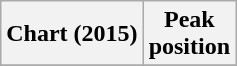<table class="wikitable plainrowheaders">
<tr>
<th scope="col">Chart (2015)</th>
<th scope="col">Peak<br>position</th>
</tr>
<tr>
</tr>
</table>
